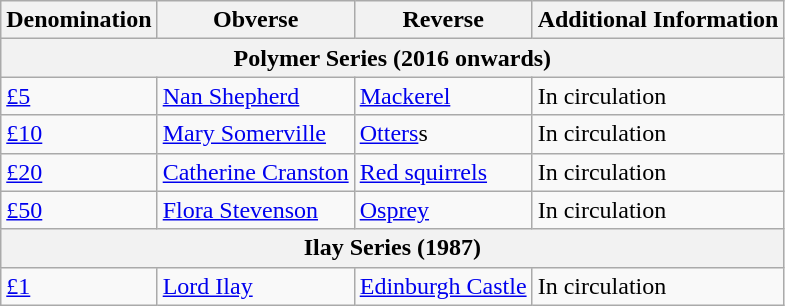<table class="wikitable">
<tr>
<th>Denomination</th>
<th>Obverse</th>
<th>Reverse</th>
<th>Additional Information</th>
</tr>
<tr>
<th colspan="4">Polymer Series (2016 onwards)</th>
</tr>
<tr>
<td><a href='#'>£5</a></td>
<td><a href='#'>Nan Shepherd</a></td>
<td><a href='#'>Mackerel</a></td>
<td>In circulation</td>
</tr>
<tr>
<td><a href='#'>£10</a></td>
<td><a href='#'>Mary Somerville</a></td>
<td><a href='#'>Otters</a>s</td>
<td>In circulation</td>
</tr>
<tr>
<td><a href='#'>£20</a></td>
<td><a href='#'>Catherine Cranston</a></td>
<td><a href='#'>Red squirrels</a></td>
<td>In circulation</td>
</tr>
<tr>
<td><a href='#'>£50</a></td>
<td><a href='#'>Flora Stevenson</a></td>
<td><a href='#'>Osprey</a></td>
<td>In circulation</td>
</tr>
<tr>
<th colspan="4">Ilay Series (1987)</th>
</tr>
<tr>
<td><a href='#'>£1</a></td>
<td><a href='#'>Lord Ilay</a></td>
<td><a href='#'>Edinburgh Castle</a></td>
<td>In circulation</td>
</tr>
</table>
